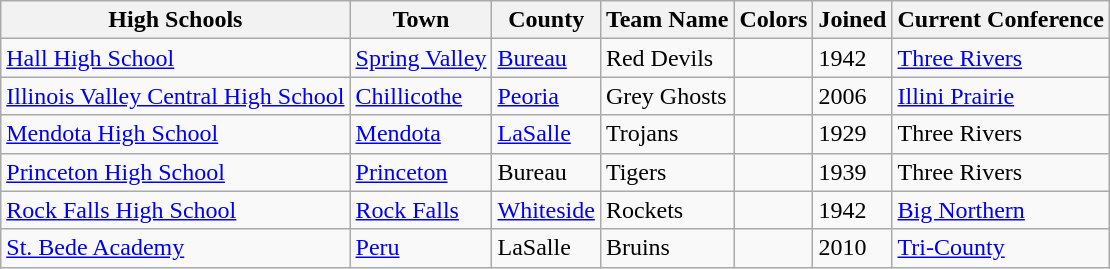<table class="wikitable">
<tr>
<th>High Schools</th>
<th>Town</th>
<th>County</th>
<th>Team Name</th>
<th>Colors</th>
<th>Joined</th>
<th>Current Conference</th>
</tr>
<tr>
<td><a href='#'>Hall High School</a></td>
<td><a href='#'>Spring Valley</a></td>
<td><a href='#'>Bureau</a></td>
<td>Red Devils</td>
<td> </td>
<td>1942</td>
<td><a href='#'>Three Rivers</a></td>
</tr>
<tr>
<td><a href='#'>Illinois Valley Central High School</a></td>
<td><a href='#'>Chillicothe</a></td>
<td><a href='#'>Peoria</a></td>
<td>Grey Ghosts</td>
<td> </td>
<td>2006</td>
<td><a href='#'>Illini Prairie</a></td>
</tr>
<tr>
<td><a href='#'>Mendota High School</a></td>
<td><a href='#'>Mendota</a></td>
<td><a href='#'>LaSalle</a></td>
<td>Trojans</td>
<td> </td>
<td>1929</td>
<td>Three Rivers</td>
</tr>
<tr>
<td><a href='#'>Princeton High School</a></td>
<td><a href='#'>Princeton</a></td>
<td>Bureau</td>
<td>Tigers</td>
<td> </td>
<td>1939</td>
<td>Three Rivers</td>
</tr>
<tr>
<td><a href='#'>Rock Falls High School</a></td>
<td><a href='#'>Rock Falls</a></td>
<td><a href='#'>Whiteside</a></td>
<td>Rockets</td>
<td> </td>
<td>1942</td>
<td><a href='#'>Big Northern</a></td>
</tr>
<tr>
<td><a href='#'>St. Bede Academy</a></td>
<td><a href='#'>Peru</a></td>
<td>LaSalle</td>
<td>Bruins</td>
<td> </td>
<td>2010</td>
<td><a href='#'>Tri-County</a></td>
</tr>
</table>
